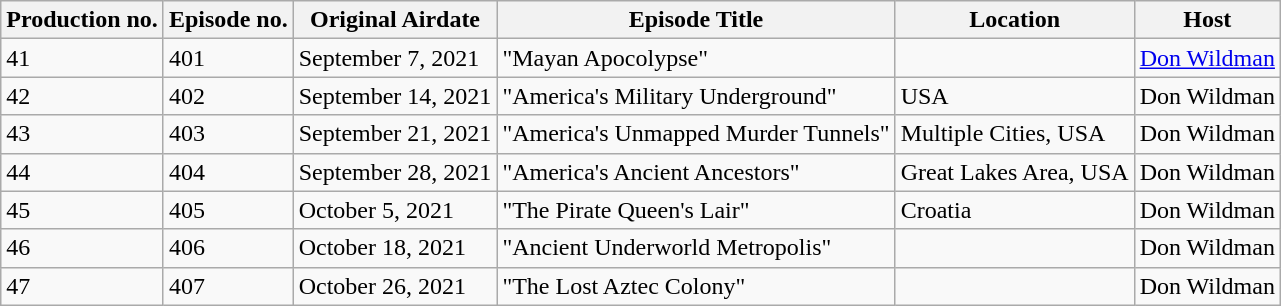<table class="wikitable sortable">
<tr>
<th>Production no.</th>
<th>Episode no.</th>
<th>Original Airdate</th>
<th>Episode Title</th>
<th>Location</th>
<th>Host</th>
</tr>
<tr>
<td>41</td>
<td>401</td>
<td>September 7, 2021</td>
<td>"Mayan Apocolypse"</td>
<td></td>
<td><a href='#'>Don Wildman</a></td>
</tr>
<tr>
<td>42</td>
<td>402</td>
<td>September 14, 2021</td>
<td>"America's Military Underground"</td>
<td>USA</td>
<td>Don Wildman</td>
</tr>
<tr>
<td>43</td>
<td>403</td>
<td>September 21, 2021</td>
<td>"America's Unmapped Murder Tunnels"</td>
<td>Multiple Cities, USA</td>
<td>Don Wildman</td>
</tr>
<tr>
<td>44</td>
<td>404</td>
<td>September 28, 2021</td>
<td>"America's Ancient Ancestors"</td>
<td>Great Lakes Area, USA</td>
<td>Don Wildman</td>
</tr>
<tr>
<td>45</td>
<td>405</td>
<td>October 5, 2021</td>
<td>"The Pirate Queen's Lair"</td>
<td>Croatia</td>
<td>Don Wildman</td>
</tr>
<tr>
<td>46</td>
<td>406</td>
<td>October 18, 2021</td>
<td>"Ancient Underworld Metropolis"</td>
<td></td>
<td>Don Wildman</td>
</tr>
<tr>
<td>47</td>
<td>407</td>
<td>October 26, 2021</td>
<td>"The Lost Aztec Colony"</td>
<td></td>
<td>Don Wildman</td>
</tr>
</table>
